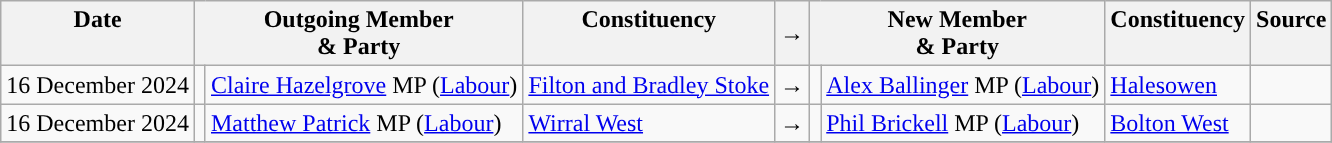<table class="wikitable">
<tr>
<th valign="top">Date</th>
<th colspan="2" valign="top">Outgoing Member<br>& Party</th>
<th valign="top">Constituency</th>
<th>→</th>
<th colspan="2" valign="top">New Member<br>& Party</th>
<th valign="top">Constituency</th>
<th valign="top">Source</th>
</tr>
<tr>
<td nowrap>16 December 2024</td>
<td style="color:inherit;background:"></td>
<td><a href='#'>Claire Hazelgrove</a> MP (<a href='#'>Labour</a>)</td>
<td><a href='#'>Filton and Bradley Stoke</a></td>
<td>→</td>
<td style="color:inherit;background:"></td>
<td><a href='#'>Alex Ballinger</a> MP (<a href='#'>Labour</a>)</td>
<td><a href='#'>Halesowen</a></td>
<td></td>
</tr>
<tr>
<td nowrap>16 December 2024</td>
<td style="color:inherit;background:"></td>
<td><a href='#'>Matthew Patrick</a> MP (<a href='#'>Labour</a>)</td>
<td><a href='#'>Wirral West</a></td>
<td>→</td>
<td style="color:inherit;background:"></td>
<td><a href='#'>Phil Brickell</a> MP (<a href='#'>Labour</a>)</td>
<td><a href='#'>Bolton West</a></td>
<td></td>
</tr>
<tr>
</tr>
</table>
